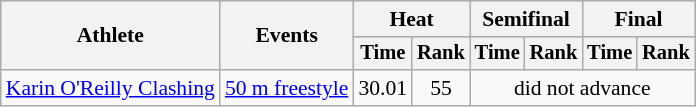<table class=wikitable style="font-size:90%">
<tr>
<th rowspan="2">Athlete</th>
<th rowspan="2">Events</th>
<th colspan="2">Heat</th>
<th colspan="2">Semifinal</th>
<th colspan="2">Final</th>
</tr>
<tr style="font-size:95%">
<th>Time</th>
<th>Rank</th>
<th>Time</th>
<th>Rank</th>
<th>Time</th>
<th>Rank</th>
</tr>
<tr align=center>
<td align=left><a href='#'>Karin O'Reilly Clashing</a></td>
<td align=left><a href='#'>50 m freestyle</a></td>
<td>30.01</td>
<td>55</td>
<td colspan=4>did not advance</td>
</tr>
</table>
